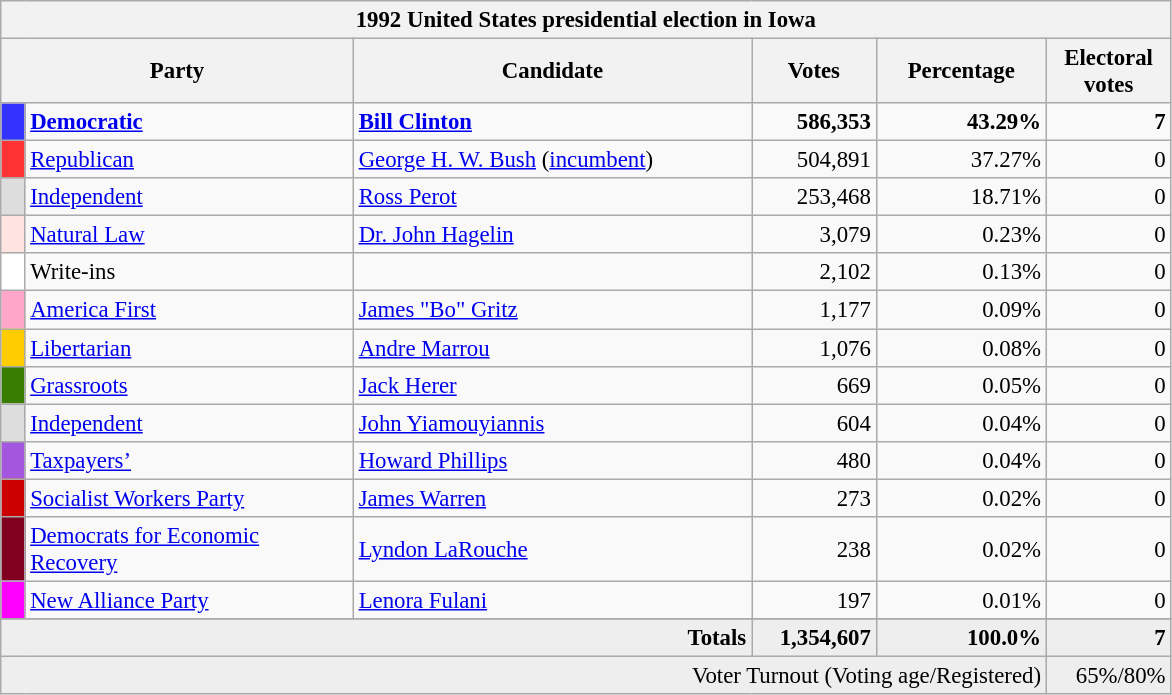<table class="wikitable" style="font-size: 95%;">
<tr>
<th colspan="6">1992 United States presidential election in Iowa</th>
</tr>
<tr>
<th colspan="2" style="width: 15em">Party</th>
<th style="width: 17em">Candidate</th>
<th style="width: 5em">Votes</th>
<th style="width: 7em">Percentage</th>
<th style="width: 5em">Electoral votes</th>
</tr>
<tr>
<th style="background-color:#3333FF; width: 3px"></th>
<td style="width: 130px"><strong><a href='#'>Democratic</a></strong></td>
<td><strong><a href='#'>Bill Clinton</a></strong></td>
<td align="right"><strong>586,353</strong></td>
<td align="right"><strong>43.29%</strong></td>
<td align="right"><strong>7</strong></td>
</tr>
<tr>
<th style="background-color:#FF3333; width: 3px"></th>
<td style="width: 130px"><a href='#'>Republican</a></td>
<td><a href='#'>George H. W. Bush</a> (<a href='#'>incumbent</a>)</td>
<td align="right">504,891</td>
<td align="right">37.27%</td>
<td align="right">0</td>
</tr>
<tr>
<th style="background-color:#DDDDDD; width: 3px"></th>
<td style="width: 130px"><a href='#'>Independent</a></td>
<td><a href='#'>Ross Perot</a></td>
<td align="right">253,468</td>
<td align="right">18.71%</td>
<td align="right">0</td>
</tr>
<tr>
<th style="background-color:#ffe4e1; width: 3px"></th>
<td style="width: 130px"><a href='#'>Natural Law</a></td>
<td><a href='#'>Dr. John Hagelin</a></td>
<td align="right">3,079</td>
<td align="right">0.23%</td>
<td align="right">0</td>
</tr>
<tr>
<th style="background-color:#FFFFFF; width: 3px"></th>
<td style="width: 130px">Write-ins</td>
<td></td>
<td align="right">2,102</td>
<td align="right">0.13%</td>
<td align="right">0</td>
</tr>
<tr>
<th style="background-color:#FFA6C9; width: 3px"></th>
<td style="width: 130px"><a href='#'>America First</a></td>
<td><a href='#'>James "Bo" Gritz</a></td>
<td align="right">1,177</td>
<td align="right">0.09%</td>
<td align="right">0</td>
</tr>
<tr>
<th style="background-color:#FFCC00; width: 3px"></th>
<td style="width: 130px"><a href='#'>Libertarian</a></td>
<td><a href='#'>Andre Marrou</a></td>
<td align="right">1,076</td>
<td align="right">0.08%</td>
<td align="right">0</td>
</tr>
<tr>
<th style="background-color:#397D02; width: 3px"></th>
<td style="width: 130px"><a href='#'>Grassroots</a></td>
<td><a href='#'>Jack Herer</a></td>
<td align="right">669</td>
<td align="right">0.05%</td>
<td align="right">0</td>
</tr>
<tr>
<th style="background-color:#DDDDDD; width: 3px"></th>
<td style="width: 130px"><a href='#'>Independent</a></td>
<td><a href='#'>John Yiamouyiannis</a></td>
<td align="right">604</td>
<td align="right">0.04%</td>
<td align="right">0</td>
</tr>
<tr>
<th style="background-color:#A356DE; width: 3px"></th>
<td style="width: 130px"><a href='#'>Taxpayers’</a></td>
<td><a href='#'>Howard Phillips</a></td>
<td align="right">480</td>
<td align="right">0.04%</td>
<td align="right">0</td>
</tr>
<tr>
<th style="background:#c00; width:3px;"></th>
<td style="width: 130px"><a href='#'>Socialist Workers Party</a></td>
<td><a href='#'>James Warren</a></td>
<td style="text-align:right;">273</td>
<td style="text-align:right;">0.02%</td>
<td style="text-align:right;">0</td>
</tr>
<tr>
<th style="background: #800020; width:3px;"></th>
<td style="width: 130px"><a href='#'>Democrats for Economic Recovery</a></td>
<td><a href='#'>Lyndon LaRouche</a></td>
<td style="text-align:right;">238</td>
<td style="text-align:right;">0.02%</td>
<td style="text-align:right;">0</td>
</tr>
<tr>
<th style="background-color:#FF00FF; width: 3px"></th>
<td style="width: 130px"><a href='#'>New Alliance Party</a></td>
<td><a href='#'>Lenora Fulani</a></td>
<td align="right">197</td>
<td align="right">0.01%</td>
<td align="right">0</td>
</tr>
<tr>
</tr>
<tr bgcolor="#EEEEEE">
<td colspan="3" align="right"><strong>Totals</strong></td>
<td align="right"><strong>1,354,607</strong></td>
<td align="right"><strong>100.0%</strong></td>
<td align="right"><strong>7</strong></td>
</tr>
<tr bgcolor="#EEEEEE">
<td colspan="5" align="right">Voter Turnout (Voting age/Registered)</td>
<td colspan="1" align="right">65%/80%</td>
</tr>
</table>
